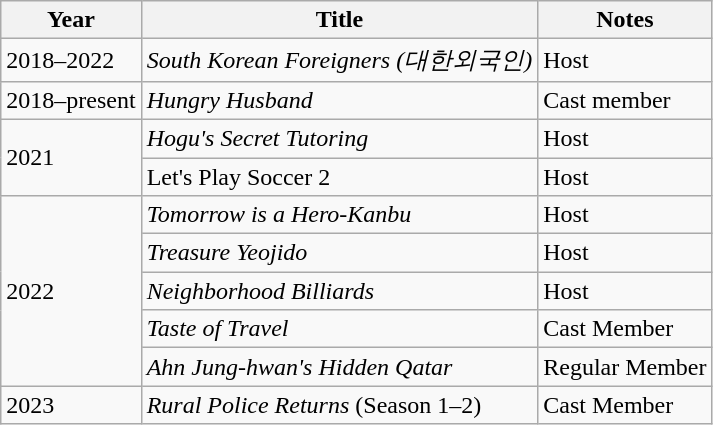<table class="wikitable">
<tr>
<th>Year</th>
<th>Title</th>
<th>Notes</th>
</tr>
<tr>
<td>2018–2022</td>
<td><em>South Korean Foreigners (대한외국인)</em></td>
<td>Host</td>
</tr>
<tr>
<td rowspan="1">2018–present</td>
<td><em>Hungry Husband</em></td>
<td>Cast member</td>
</tr>
<tr>
<td rowspan="2">2021</td>
<td><em>Hogu's Secret Tutoring</em></td>
<td>Host </td>
</tr>
<tr>
<td>Let's Play Soccer 2</td>
<td>Host</td>
</tr>
<tr>
<td rowspan=5>2022</td>
<td><em>Tomorrow is a Hero-Kanbu</em></td>
<td>Host</td>
</tr>
<tr>
<td><em>Treasure Yeojido</em></td>
<td>Host </td>
</tr>
<tr>
<td><em>Neighborhood Billiards</em></td>
<td>Host</td>
</tr>
<tr>
<td><em>Taste of Travel</em></td>
<td>Cast Member</td>
</tr>
<tr>
<td><em>Ahn Jung-hwan's Hidden Qatar</em></td>
<td>Regular Member</td>
</tr>
<tr>
<td>2023</td>
<td><em>Rural Police Returns</em> (Season 1–2)</td>
<td>Cast Member</td>
</tr>
</table>
